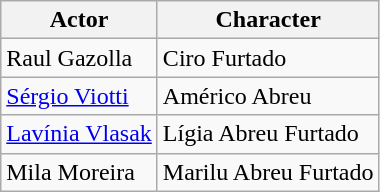<table class="wikitable">
<tr>
<th>Actor</th>
<th>Character</th>
</tr>
<tr>
<td>Raul Gazolla</td>
<td>Ciro Furtado</td>
</tr>
<tr>
<td><a href='#'>Sérgio Viotti</a></td>
<td>Américo Abreu</td>
</tr>
<tr>
<td><a href='#'>Lavínia Vlasak</a></td>
<td>Lígia Abreu Furtado</td>
</tr>
<tr>
<td>Mila Moreira</td>
<td>Marilu Abreu Furtado</td>
</tr>
</table>
